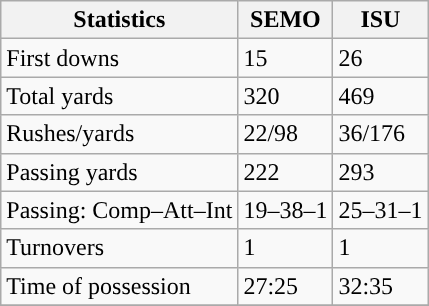<table class="wikitable" style="float: left;">
<tr>
<th>Statistics</th>
<th>SEMO</th>
<th>ISU</th>
</tr>
<tr>
<td>First downs</td>
<td>15</td>
<td>26</td>
</tr>
<tr>
<td>Total yards</td>
<td>320</td>
<td>469</td>
</tr>
<tr>
<td>Rushes/yards</td>
<td>22/98</td>
<td>36/176</td>
</tr>
<tr>
<td>Passing yards</td>
<td>222</td>
<td>293</td>
</tr>
<tr>
<td>Passing: Comp–Att–Int</td>
<td>19–38–1</td>
<td>25–31–1</td>
</tr>
<tr>
<td>Turnovers</td>
<td>1</td>
<td>1</td>
</tr>
<tr>
<td>Time of possession</td>
<td>27:25</td>
<td>32:35</td>
</tr>
<tr>
</tr>
</table>
